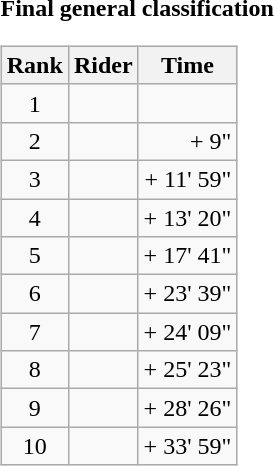<table>
<tr>
<td><strong>Final general classification</strong><br><table class="wikitable">
<tr>
<th scope="col">Rank</th>
<th scope="col">Rider</th>
<th scope="col">Time</th>
</tr>
<tr>
<td style="text-align:center;">1</td>
<td></td>
<td style="text-align:right;"></td>
</tr>
<tr>
<td style="text-align:center;">2</td>
<td></td>
<td style="text-align:right;">+ 9"</td>
</tr>
<tr>
<td style="text-align:center;">3</td>
<td></td>
<td style="text-align:right;">+ 11' 59"</td>
</tr>
<tr>
<td style="text-align:center;">4</td>
<td></td>
<td style="text-align:right;">+ 13' 20"</td>
</tr>
<tr>
<td style="text-align:center;">5</td>
<td></td>
<td style="text-align:right;">+ 17' 41"</td>
</tr>
<tr>
<td style="text-align:center;">6</td>
<td></td>
<td style="text-align:right;">+ 23' 39"</td>
</tr>
<tr>
<td style="text-align:center;">7</td>
<td></td>
<td style="text-align:right;">+ 24' 09"</td>
</tr>
<tr>
<td style="text-align:center;">8</td>
<td></td>
<td style="text-align:right;">+ 25' 23"</td>
</tr>
<tr>
<td style="text-align:center;">9</td>
<td></td>
<td style="text-align:right;">+ 28' 26"</td>
</tr>
<tr>
<td style="text-align:center;">10</td>
<td></td>
<td style="text-align:right;">+ 33' 59"</td>
</tr>
</table>
</td>
</tr>
</table>
